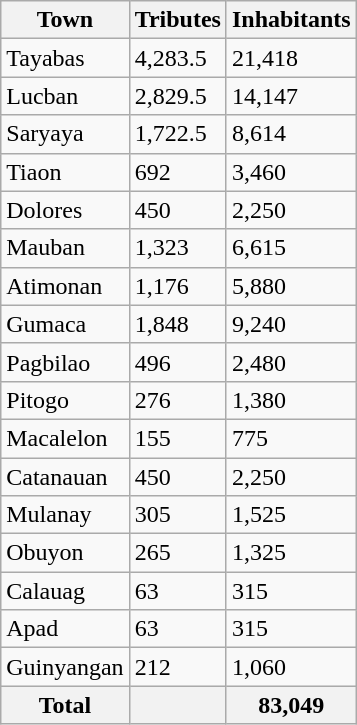<table class="wikitable sortable">
<tr>
<th>Town</th>
<th>Tributes</th>
<th>Inhabitants</th>
</tr>
<tr>
<td>Tayabas</td>
<td>4,283.5</td>
<td>21,418</td>
</tr>
<tr>
<td>Lucban</td>
<td>2,829.5</td>
<td>14,147</td>
</tr>
<tr>
<td>Saryaya</td>
<td>1,722.5</td>
<td>8,614</td>
</tr>
<tr>
<td>Tiaon</td>
<td>692</td>
<td>3,460</td>
</tr>
<tr>
<td>Dolores</td>
<td>450</td>
<td>2,250</td>
</tr>
<tr>
<td>Mauban</td>
<td>1,323</td>
<td>6,615</td>
</tr>
<tr>
<td>Atimonan</td>
<td>1,176</td>
<td>5,880</td>
</tr>
<tr>
<td>Gumaca</td>
<td>1,848</td>
<td>9,240</td>
</tr>
<tr>
<td>Pagbilao</td>
<td>496</td>
<td>2,480</td>
</tr>
<tr>
<td>Pitogo</td>
<td>276</td>
<td>1,380</td>
</tr>
<tr>
<td>Macalelon</td>
<td>155</td>
<td>775</td>
</tr>
<tr>
<td>Catanauan</td>
<td>450</td>
<td>2,250</td>
</tr>
<tr>
<td>Mulanay</td>
<td>305</td>
<td>1,525</td>
</tr>
<tr>
<td>Obuyon</td>
<td>265</td>
<td>1,325</td>
</tr>
<tr>
<td>Calauag</td>
<td>63</td>
<td>315</td>
</tr>
<tr>
<td>Apad</td>
<td>63</td>
<td>315</td>
</tr>
<tr>
<td>Guinyangan</td>
<td>212</td>
<td>1,060</td>
</tr>
<tr>
<th>Total</th>
<th></th>
<th>83,049</th>
</tr>
</table>
